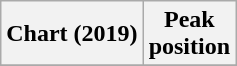<table class="wikitable plainrowheaders" style="text-align:center">
<tr>
<th scope="col">Chart (2019)</th>
<th scope="col">Peak<br>position</th>
</tr>
<tr>
</tr>
</table>
